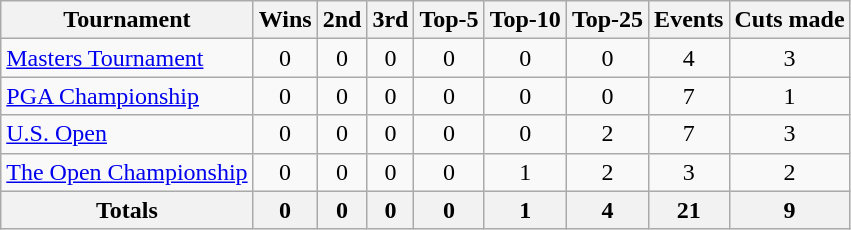<table class=wikitable style=text-align:center>
<tr>
<th>Tournament</th>
<th>Wins</th>
<th>2nd</th>
<th>3rd</th>
<th>Top-5</th>
<th>Top-10</th>
<th>Top-25</th>
<th>Events</th>
<th>Cuts made</th>
</tr>
<tr>
<td align=left><a href='#'>Masters Tournament</a></td>
<td>0</td>
<td>0</td>
<td>0</td>
<td>0</td>
<td>0</td>
<td>0</td>
<td>4</td>
<td>3</td>
</tr>
<tr>
<td align=left><a href='#'>PGA Championship</a></td>
<td>0</td>
<td>0</td>
<td>0</td>
<td>0</td>
<td>0</td>
<td>0</td>
<td>7</td>
<td>1</td>
</tr>
<tr>
<td align=left><a href='#'>U.S. Open</a></td>
<td>0</td>
<td>0</td>
<td>0</td>
<td>0</td>
<td>0</td>
<td>2</td>
<td>7</td>
<td>3</td>
</tr>
<tr>
<td align=left><a href='#'>The Open Championship</a></td>
<td>0</td>
<td>0</td>
<td>0</td>
<td>0</td>
<td>1</td>
<td>2</td>
<td>3</td>
<td>2</td>
</tr>
<tr>
<th>Totals</th>
<th>0</th>
<th>0</th>
<th>0</th>
<th>0</th>
<th>1</th>
<th>4</th>
<th>21</th>
<th>9</th>
</tr>
</table>
